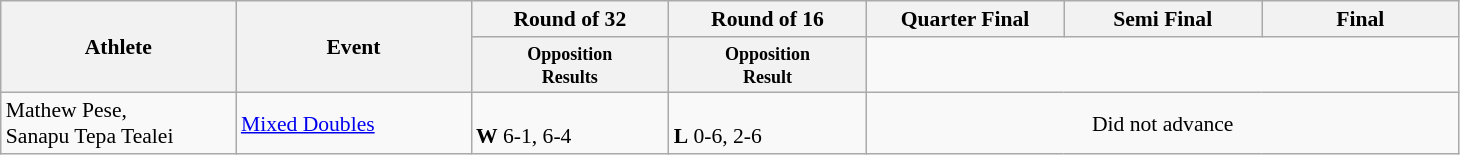<table class=wikitable style="font-size:90%">
<tr>
<th rowspan="2" width=150>Athlete</th>
<th rowspan="2" width=150>Event</th>
<th width=125>Round of 32</th>
<th width=125>Round of 16</th>
<th width=125>Quarter Final</th>
<th width=125>Semi Final</th>
<th width=125>Final</th>
</tr>
<tr>
<th style="line-height:1em"><small>Opposition<br>Results</small></th>
<th style="line-height:1em"><small>Opposition<br>Result</small></th>
</tr>
<tr>
<td align=left>Mathew Pese,<br>Sanapu Tepa Tealei</td>
<td align=left><a href='#'>Mixed Doubles</a></td>
<td><br> <strong>W</strong> 6-1, 6-4</td>
<td><br> <strong>L</strong> 0-6, 2-6</td>
<td align=center colspan=4>Did not advance</td>
</tr>
</table>
